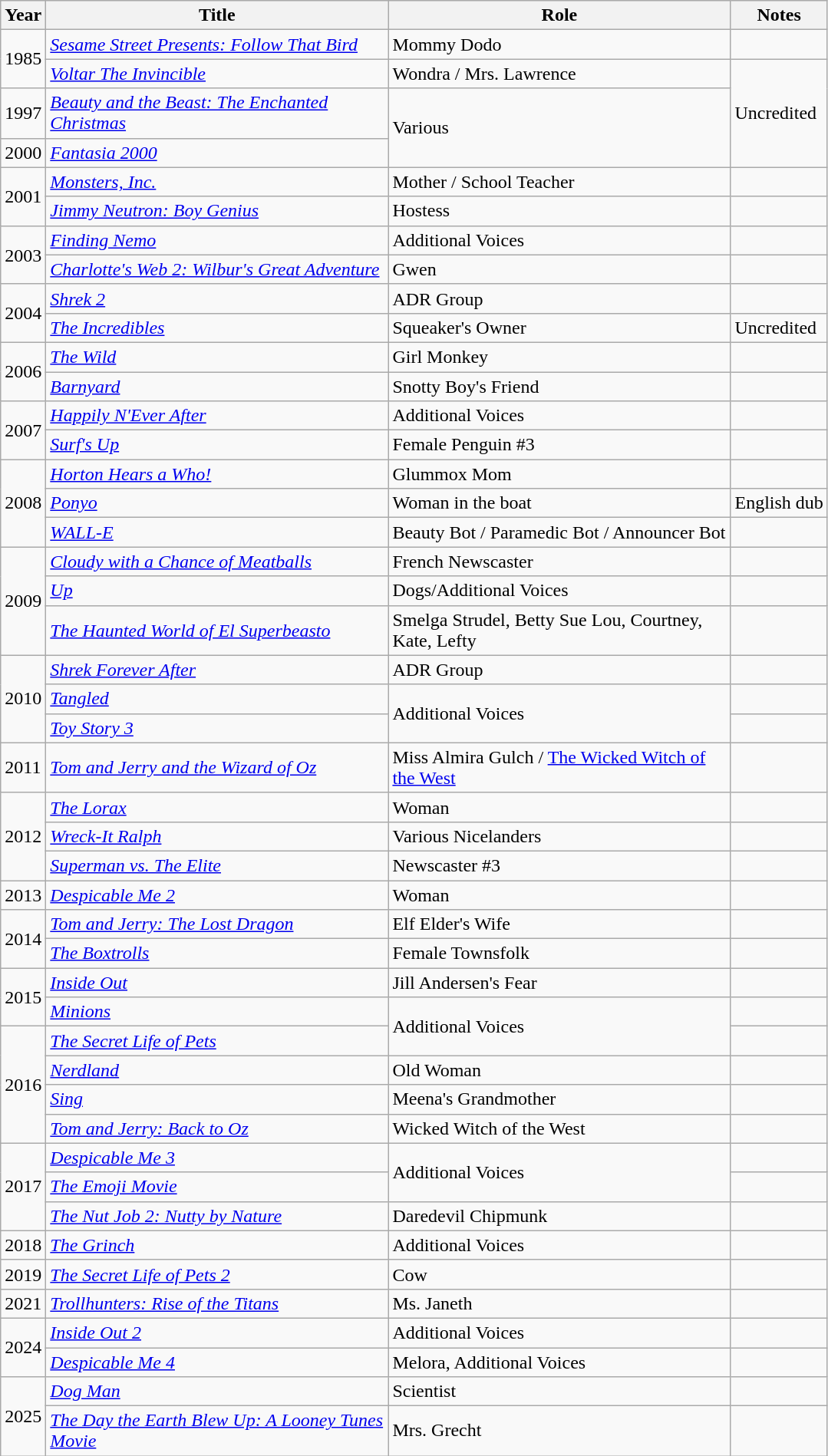<table class="wikitable sortable">
<tr>
<th>Year</th>
<th width=290>Title</th>
<th width=290>Role</th>
<th>Notes</th>
</tr>
<tr>
<td rowspan="2">1985</td>
<td><em><a href='#'>Sesame Street Presents: Follow That Bird</a></em></td>
<td>Mommy Dodo</td>
<td></td>
</tr>
<tr>
<td><em><a href='#'>Voltar The Invincible</a></em></td>
<td>Wondra / Mrs. Lawrence</td>
<td rowspan="3">Uncredited</td>
</tr>
<tr>
<td>1997</td>
<td><em><a href='#'>Beauty and the Beast: The Enchanted Christmas</a></em></td>
<td rowspan="2">Various</td>
</tr>
<tr>
<td>2000</td>
<td><em><a href='#'>Fantasia 2000</a></em></td>
</tr>
<tr>
<td rowspan="2">2001</td>
<td><em><a href='#'>Monsters, Inc.</a></em></td>
<td>Mother / School Teacher</td>
<td></td>
</tr>
<tr>
<td><em><a href='#'>Jimmy Neutron: Boy Genius</a></em></td>
<td>Hostess</td>
<td></td>
</tr>
<tr>
<td rowspan="2">2003</td>
<td><em><a href='#'>Finding Nemo</a></em></td>
<td>Additional Voices</td>
<td></td>
</tr>
<tr>
<td><em><a href='#'>Charlotte's Web 2: Wilbur's Great Adventure</a></em></td>
<td>Gwen</td>
<td></td>
</tr>
<tr>
<td rowspan="2">2004</td>
<td><em><a href='#'>Shrek 2</a></em></td>
<td>ADR Group</td>
<td></td>
</tr>
<tr>
<td><em><a href='#'>The Incredibles</a></em></td>
<td>Squeaker's Owner</td>
<td>Uncredited</td>
</tr>
<tr>
<td rowspan="2">2006</td>
<td><em><a href='#'>The Wild</a></em></td>
<td>Girl Monkey</td>
<td></td>
</tr>
<tr>
<td><em><a href='#'>Barnyard</a></em></td>
<td>Snotty Boy's Friend</td>
<td></td>
</tr>
<tr>
<td rowspan="2">2007</td>
<td><em><a href='#'>Happily N'Ever After</a></em></td>
<td>Additional Voices</td>
<td></td>
</tr>
<tr>
<td><em><a href='#'>Surf's Up</a></em></td>
<td>Female Penguin #3</td>
<td></td>
</tr>
<tr>
<td rowspan="3">2008</td>
<td><em><a href='#'>Horton Hears a Who!</a></em></td>
<td>Glummox Mom</td>
<td></td>
</tr>
<tr>
<td><em><a href='#'>Ponyo</a></em></td>
<td>Woman in the boat</td>
<td>English dub</td>
</tr>
<tr>
<td><em><a href='#'>WALL-E</a></em></td>
<td>Beauty Bot / Paramedic Bot / Announcer Bot</td>
<td></td>
</tr>
<tr>
<td rowspan="3">2009</td>
<td><em><a href='#'>Cloudy with a Chance of Meatballs</a></em></td>
<td>French Newscaster</td>
<td></td>
</tr>
<tr>
<td><em><a href='#'>Up</a></em></td>
<td>Dogs/Additional Voices</td>
<td></td>
</tr>
<tr>
<td><em><a href='#'>The Haunted World of El Superbeasto</a></em></td>
<td>Smelga Strudel, Betty Sue Lou, Courtney, Kate, Lefty</td>
<td></td>
</tr>
<tr>
<td rowspan="3">2010</td>
<td><em><a href='#'>Shrek Forever After</a></em></td>
<td>ADR Group</td>
<td></td>
</tr>
<tr>
<td><em><a href='#'>Tangled</a></em></td>
<td rowspan="2">Additional Voices</td>
<td></td>
</tr>
<tr>
<td><em><a href='#'>Toy Story 3</a></em></td>
<td></td>
</tr>
<tr>
<td>2011</td>
<td><em><a href='#'>Tom and Jerry and the Wizard of Oz</a></em></td>
<td>Miss Almira Gulch / <a href='#'>The Wicked Witch of the West</a></td>
<td></td>
</tr>
<tr>
<td rowspan="3">2012</td>
<td><em><a href='#'>The Lorax</a></em></td>
<td>Woman</td>
<td></td>
</tr>
<tr>
<td><em><a href='#'>Wreck-It Ralph</a></em></td>
<td>Various Nicelanders</td>
<td></td>
</tr>
<tr>
<td><em><a href='#'>Superman vs. The Elite</a></em></td>
<td>Newscaster #3</td>
<td></td>
</tr>
<tr>
<td>2013</td>
<td><em><a href='#'>Despicable Me 2</a></em></td>
<td>Woman</td>
<td></td>
</tr>
<tr>
<td rowspan="2">2014</td>
<td><em><a href='#'>Tom and Jerry: The Lost Dragon</a></em></td>
<td>Elf Elder's Wife</td>
<td></td>
</tr>
<tr>
<td><em><a href='#'>The Boxtrolls</a></em></td>
<td>Female Townsfolk</td>
<td></td>
</tr>
<tr>
<td rowspan="2">2015</td>
<td><em><a href='#'>Inside Out</a></em></td>
<td>Jill Andersen's Fear</td>
<td></td>
</tr>
<tr>
<td><em><a href='#'>Minions</a></em></td>
<td rowspan="2">Additional Voices</td>
<td></td>
</tr>
<tr>
<td rowspan="4">2016</td>
<td><em><a href='#'>The Secret Life of Pets</a></em></td>
<td></td>
</tr>
<tr>
<td><em><a href='#'>Nerdland</a></em></td>
<td>Old Woman</td>
<td></td>
</tr>
<tr>
<td><em><a href='#'>Sing</a></em></td>
<td>Meena's Grandmother</td>
<td></td>
</tr>
<tr>
<td><em><a href='#'>Tom and Jerry: Back to Oz</a></em></td>
<td>Wicked Witch of the West</td>
<td></td>
</tr>
<tr>
<td rowspan="3">2017</td>
<td><em><a href='#'>Despicable Me 3</a></em></td>
<td rowspan="2">Additional Voices</td>
<td></td>
</tr>
<tr>
<td><em><a href='#'>The Emoji Movie</a></em></td>
<td></td>
</tr>
<tr>
<td><em><a href='#'>The Nut Job 2: Nutty by Nature</a></em></td>
<td>Daredevil Chipmunk</td>
<td></td>
</tr>
<tr>
<td>2018</td>
<td><em><a href='#'>The Grinch</a></em></td>
<td>Additional Voices</td>
<td></td>
</tr>
<tr>
<td>2019</td>
<td><em><a href='#'>The Secret Life of Pets 2</a></em></td>
<td>Cow</td>
<td></td>
</tr>
<tr>
<td>2021</td>
<td><em><a href='#'>Trollhunters: Rise of the Titans</a></em></td>
<td>Ms. Janeth</td>
<td></td>
</tr>
<tr>
<td rowspan="2">2024</td>
<td><em><a href='#'>Inside Out 2</a></em></td>
<td>Additional Voices</td>
<td></td>
</tr>
<tr>
<td><em><a href='#'>Despicable Me 4</a></em></td>
<td>Melora, Additional Voices</td>
<td></td>
</tr>
<tr>
<td rowspan="2">2025</td>
<td><em><a href='#'>Dog Man</a></em></td>
<td>Scientist</td>
<td></td>
</tr>
<tr>
<td><em><a href='#'>The Day the Earth Blew Up: A Looney Tunes Movie</a></em></td>
<td>Mrs. Grecht</td>
<td></td>
</tr>
</table>
